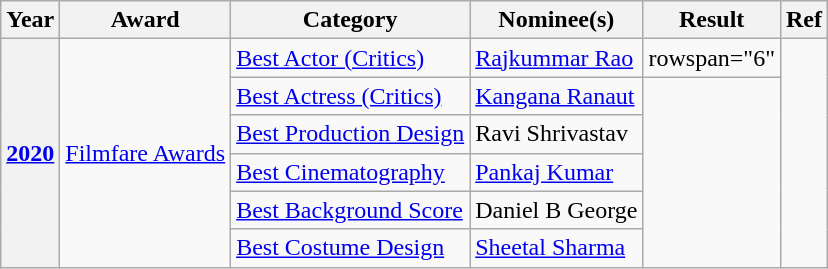<table class="wikitable plainrowheaders sortable">
<tr>
<th scope="col">Year</th>
<th scope="col">Award</th>
<th scope="col">Category</th>
<th scope="col">Nominee(s)</th>
<th scope="col">Result</th>
<th scope="col">Ref</th>
</tr>
<tr>
<th rowspan="6"><a href='#'>2020</a></th>
<td rowspan="6"><a href='#'>Filmfare Awards</a></td>
<td><a href='#'>Best Actor (Critics)</a></td>
<td><a href='#'>Rajkummar Rao</a></td>
<td>rowspan="6"</td>
<td rowspan="6"></td>
</tr>
<tr>
<td><a href='#'>Best Actress (Critics)</a></td>
<td><a href='#'>Kangana Ranaut</a></td>
</tr>
<tr>
<td><a href='#'>Best Production Design</a></td>
<td>Ravi Shrivastav</td>
</tr>
<tr>
<td><a href='#'>Best Cinematography</a></td>
<td><a href='#'>Pankaj Kumar</a></td>
</tr>
<tr>
<td><a href='#'>Best Background Score</a></td>
<td>Daniel B George</td>
</tr>
<tr>
<td><a href='#'>Best Costume Design</a></td>
<td><a href='#'>Sheetal Sharma</a></td>
</tr>
</table>
